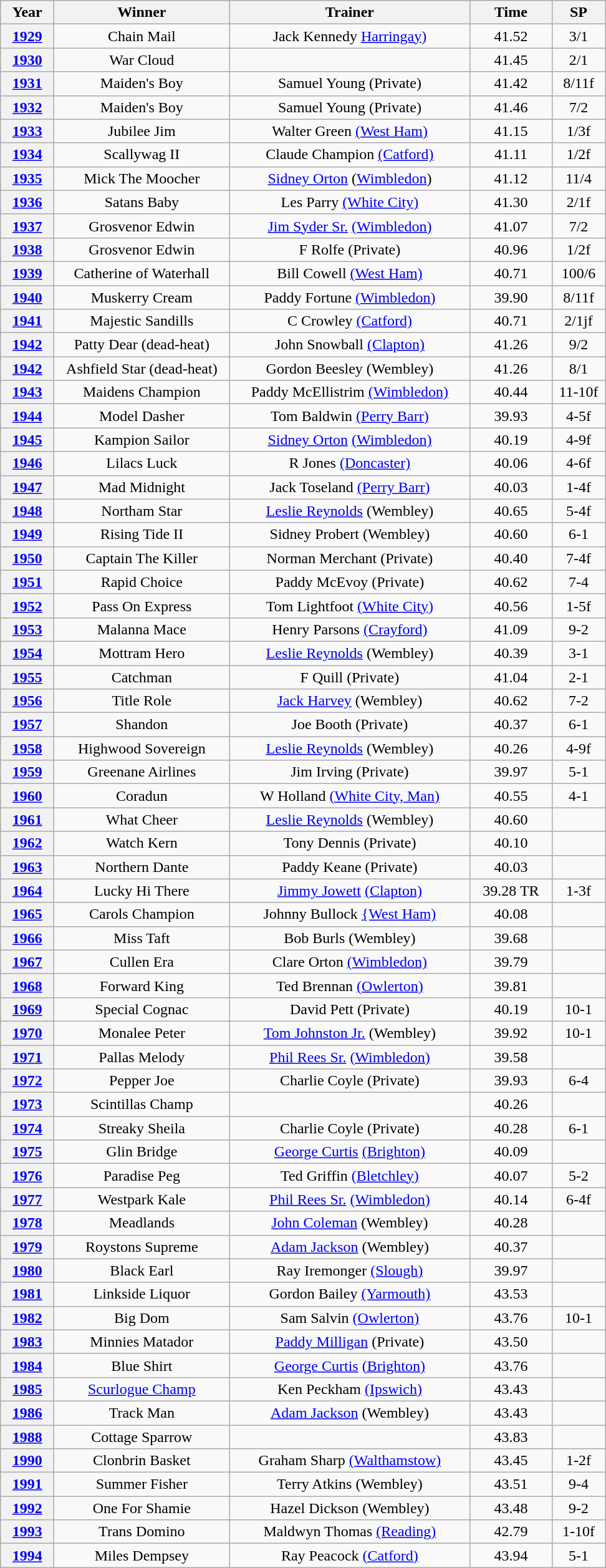<table class="wikitable" style="text-align:center">
<tr>
<th width=50>Year</th>
<th width=180>Winner</th>
<th width=250>Trainer</th>
<th width=80>Time</th>
<th width=50>SP</th>
</tr>
<tr>
<th><a href='#'>1929</a></th>
<td>Chain Mail</td>
<td>Jack Kennedy <a href='#'>Harringay)</a></td>
<td>41.52</td>
<td>3/1</td>
</tr>
<tr>
<th><a href='#'>1930</a></th>
<td>War Cloud</td>
<td></td>
<td>41.45</td>
<td>2/1</td>
</tr>
<tr>
<th><a href='#'>1931</a></th>
<td>Maiden's Boy</td>
<td>Samuel Young (Private)</td>
<td>41.42</td>
<td>8/11f</td>
</tr>
<tr>
<th><a href='#'>1932</a></th>
<td>Maiden's Boy</td>
<td>Samuel Young (Private)</td>
<td>41.46</td>
<td>7/2</td>
</tr>
<tr>
<th><a href='#'>1933</a></th>
<td>Jubilee Jim</td>
<td>Walter Green <a href='#'>(West Ham)</a></td>
<td>41.15</td>
<td>1/3f</td>
</tr>
<tr>
<th><a href='#'>1934</a></th>
<td>Scallywag II</td>
<td>Claude Champion <a href='#'>(Catford)</a></td>
<td>41.11</td>
<td>1/2f</td>
</tr>
<tr>
<th><a href='#'>1935</a></th>
<td>Mick The Moocher</td>
<td><a href='#'>Sidney Orton</a> (<a href='#'>Wimbledon</a>)</td>
<td>41.12</td>
<td>11/4</td>
</tr>
<tr>
<th><a href='#'>1936</a></th>
<td>Satans Baby</td>
<td>Les Parry <a href='#'>(White City)</a></td>
<td>41.30</td>
<td>2/1f</td>
</tr>
<tr>
<th><a href='#'>1937</a></th>
<td>Grosvenor Edwin</td>
<td><a href='#'>Jim Syder Sr.</a> <a href='#'>(Wimbledon)</a></td>
<td>41.07</td>
<td>7/2</td>
</tr>
<tr>
<th><a href='#'>1938</a></th>
<td>Grosvenor Edwin</td>
<td>F Rolfe (Private)</td>
<td>40.96</td>
<td>1/2f</td>
</tr>
<tr>
<th><a href='#'>1939</a></th>
<td>Catherine of Waterhall</td>
<td>Bill Cowell <a href='#'>(West Ham)</a></td>
<td>40.71</td>
<td>100/6</td>
</tr>
<tr>
<th><a href='#'>1940</a></th>
<td>Muskerry Cream</td>
<td>Paddy Fortune <a href='#'>(Wimbledon)</a></td>
<td>39.90</td>
<td>8/11f</td>
</tr>
<tr>
<th><a href='#'>1941</a></th>
<td>Majestic Sandills</td>
<td>C Crowley <a href='#'>(Catford)</a></td>
<td>40.71</td>
<td>2/1jf</td>
</tr>
<tr>
<th><a href='#'>1942</a></th>
<td>Patty Dear (dead-heat)</td>
<td>John Snowball <a href='#'>(Clapton)</a></td>
<td>41.26</td>
<td>9/2</td>
</tr>
<tr>
<th><a href='#'>1942</a></th>
<td>Ashfield Star (dead-heat)</td>
<td>Gordon Beesley (Wembley)</td>
<td>41.26</td>
<td>8/1</td>
</tr>
<tr>
<th><a href='#'>1943</a></th>
<td>Maidens Champion</td>
<td>Paddy McEllistrim <a href='#'>(Wimbledon)</a></td>
<td>40.44</td>
<td>11-10f</td>
</tr>
<tr>
<th><a href='#'>1944</a></th>
<td>Model Dasher</td>
<td>Tom Baldwin <a href='#'>(Perry Barr)</a></td>
<td>39.93</td>
<td>4-5f</td>
</tr>
<tr>
<th><a href='#'>1945</a></th>
<td>Kampion Sailor</td>
<td><a href='#'>Sidney Orton</a> <a href='#'>(Wimbledon)</a></td>
<td>40.19</td>
<td>4-9f</td>
</tr>
<tr>
<th><a href='#'>1946</a></th>
<td>Lilacs Luck</td>
<td>R Jones <a href='#'>(Doncaster)</a></td>
<td>40.06</td>
<td>4-6f</td>
</tr>
<tr>
<th><a href='#'>1947</a></th>
<td>Mad Midnight</td>
<td>Jack Toseland <a href='#'>(Perry Barr)</a></td>
<td>40.03</td>
<td>1-4f</td>
</tr>
<tr>
<th><a href='#'>1948</a></th>
<td>Northam Star</td>
<td><a href='#'>Leslie Reynolds</a> (Wembley)</td>
<td>40.65</td>
<td>5-4f</td>
</tr>
<tr>
<th><a href='#'>1949</a></th>
<td>Rising Tide II</td>
<td>Sidney Probert (Wembley)</td>
<td>40.60</td>
<td>6-1</td>
</tr>
<tr>
<th><a href='#'>1950</a></th>
<td>Captain The Killer</td>
<td>Norman Merchant (Private)</td>
<td>40.40</td>
<td>7-4f</td>
</tr>
<tr>
<th><a href='#'>1951</a></th>
<td>Rapid Choice</td>
<td>Paddy McEvoy (Private)</td>
<td>40.62</td>
<td>7-4</td>
</tr>
<tr>
<th><a href='#'>1952</a></th>
<td>Pass On Express</td>
<td>Tom Lightfoot <a href='#'>(White City)</a></td>
<td>40.56</td>
<td>1-5f</td>
</tr>
<tr>
<th><a href='#'>1953</a></th>
<td>Malanna Mace</td>
<td>Henry Parsons <a href='#'>(Crayford)</a></td>
<td>41.09</td>
<td>9-2</td>
</tr>
<tr>
<th><a href='#'>1954</a></th>
<td>Mottram Hero</td>
<td><a href='#'>Leslie Reynolds</a> (Wembley)</td>
<td>40.39</td>
<td>3-1</td>
</tr>
<tr>
<th><a href='#'>1955</a></th>
<td>Catchman</td>
<td>F Quill (Private)</td>
<td>41.04</td>
<td>2-1</td>
</tr>
<tr>
<th><a href='#'>1956</a></th>
<td>Title Role</td>
<td><a href='#'>Jack Harvey</a> (Wembley)</td>
<td>40.62</td>
<td>7-2</td>
</tr>
<tr>
<th><a href='#'>1957</a></th>
<td>Shandon</td>
<td>Joe Booth (Private)</td>
<td>40.37</td>
<td>6-1</td>
</tr>
<tr>
<th><a href='#'>1958</a></th>
<td>Highwood Sovereign</td>
<td><a href='#'>Leslie Reynolds</a> (Wembley)</td>
<td>40.26</td>
<td>4-9f</td>
</tr>
<tr>
<th><a href='#'>1959</a></th>
<td>Greenane Airlines</td>
<td>Jim Irving (Private)</td>
<td>39.97</td>
<td>5-1</td>
</tr>
<tr>
<th><a href='#'>1960</a></th>
<td>Coradun</td>
<td>W Holland <a href='#'>(White City, Man)</a></td>
<td>40.55</td>
<td>4-1</td>
</tr>
<tr>
<th><a href='#'>1961</a></th>
<td>What Cheer</td>
<td><a href='#'>Leslie Reynolds</a> (Wembley)</td>
<td>40.60</td>
<td></td>
</tr>
<tr>
<th><a href='#'>1962</a></th>
<td>Watch Kern</td>
<td>Tony Dennis (Private)</td>
<td>40.10</td>
<td></td>
</tr>
<tr>
<th><a href='#'>1963</a></th>
<td>Northern Dante</td>
<td>Paddy Keane (Private)</td>
<td>40.03</td>
<td></td>
</tr>
<tr>
<th><a href='#'>1964</a></th>
<td>Lucky Hi There</td>
<td><a href='#'>Jimmy Jowett</a> <a href='#'>(Clapton)</a></td>
<td>39.28 TR</td>
<td>1-3f</td>
</tr>
<tr>
<th><a href='#'>1965</a></th>
<td>Carols Champion</td>
<td>Johnny Bullock <a href='#'>{West Ham)</a></td>
<td>40.08</td>
<td></td>
</tr>
<tr>
<th><a href='#'>1966</a></th>
<td>Miss Taft</td>
<td>Bob Burls (Wembley)</td>
<td>39.68</td>
<td></td>
</tr>
<tr>
<th><a href='#'>1967</a></th>
<td>Cullen Era</td>
<td>Clare Orton <a href='#'>(Wimbledon)</a></td>
<td>39.79</td>
<td></td>
</tr>
<tr>
<th><a href='#'>1968</a></th>
<td>Forward King</td>
<td>Ted Brennan <a href='#'>(Owlerton)</a></td>
<td>39.81</td>
<td></td>
</tr>
<tr>
<th><a href='#'>1969</a></th>
<td>Special Cognac</td>
<td>David Pett (Private)</td>
<td>40.19</td>
<td>10-1</td>
</tr>
<tr>
<th><a href='#'>1970</a></th>
<td>Monalee Peter</td>
<td><a href='#'>Tom Johnston Jr.</a> (Wembley)</td>
<td>39.92</td>
<td>10-1</td>
</tr>
<tr>
<th><a href='#'>1971</a></th>
<td>Pallas Melody</td>
<td><a href='#'>Phil Rees Sr.</a> <a href='#'>(Wimbledon)</a></td>
<td>39.58</td>
<td></td>
</tr>
<tr>
<th><a href='#'>1972</a></th>
<td>Pepper Joe</td>
<td>Charlie Coyle (Private)</td>
<td>39.93</td>
<td>6-4</td>
</tr>
<tr>
<th><a href='#'>1973</a></th>
<td>Scintillas Champ</td>
<td></td>
<td>40.26</td>
<td></td>
</tr>
<tr>
<th><a href='#'>1974</a></th>
<td>Streaky Sheila</td>
<td>Charlie Coyle (Private)</td>
<td>40.28</td>
<td>6-1</td>
</tr>
<tr>
<th><a href='#'>1975</a></th>
<td>Glin Bridge</td>
<td><a href='#'>George Curtis</a> <a href='#'>(Brighton)</a></td>
<td>40.09</td>
<td></td>
</tr>
<tr>
<th><a href='#'>1976</a></th>
<td>Paradise Peg</td>
<td>Ted Griffin <a href='#'>(Bletchley)</a></td>
<td>40.07</td>
<td>5-2</td>
</tr>
<tr>
<th><a href='#'>1977</a></th>
<td>Westpark Kale</td>
<td><a href='#'>Phil Rees Sr.</a> <a href='#'>(Wimbledon)</a></td>
<td>40.14</td>
<td>6-4f</td>
</tr>
<tr>
<th><a href='#'>1978</a></th>
<td>Meadlands</td>
<td><a href='#'>John Coleman</a> (Wembley)</td>
<td>40.28</td>
<td></td>
</tr>
<tr>
<th><a href='#'>1979</a></th>
<td>Roystons Supreme</td>
<td><a href='#'>Adam Jackson</a> (Wembley)</td>
<td>40.37</td>
<td></td>
</tr>
<tr>
<th><a href='#'>1980</a></th>
<td>Black Earl</td>
<td>Ray Iremonger <a href='#'>(Slough)</a></td>
<td>39.97</td>
<td></td>
</tr>
<tr>
<th><a href='#'>1981</a></th>
<td>Linkside Liquor</td>
<td>Gordon Bailey <a href='#'>(Yarmouth)</a></td>
<td>43.53</td>
<td></td>
</tr>
<tr>
<th><a href='#'>1982</a></th>
<td>Big Dom</td>
<td>Sam Salvin <a href='#'>(Owlerton)</a></td>
<td>43.76</td>
<td>10-1</td>
</tr>
<tr>
<th><a href='#'>1983</a></th>
<td>Minnies Matador</td>
<td><a href='#'>Paddy Milligan</a> (Private)</td>
<td>43.50</td>
<td></td>
</tr>
<tr>
<th><a href='#'>1984</a></th>
<td>Blue Shirt</td>
<td><a href='#'>George Curtis</a> <a href='#'>(Brighton)</a></td>
<td>43.76</td>
<td></td>
</tr>
<tr>
<th><a href='#'>1985</a></th>
<td><a href='#'>Scurlogue Champ</a></td>
<td>Ken Peckham <a href='#'>(Ipswich)</a></td>
<td>43.43</td>
<td></td>
</tr>
<tr>
<th><a href='#'>1986</a></th>
<td>Track Man</td>
<td><a href='#'>Adam Jackson</a> (Wembley)</td>
<td>43.43</td>
<td></td>
</tr>
<tr>
<th><a href='#'>1988</a></th>
<td>Cottage Sparrow</td>
<td></td>
<td>43.83</td>
<td></td>
</tr>
<tr>
<th><a href='#'>1990</a></th>
<td>Clonbrin Basket</td>
<td>Graham Sharp <a href='#'>(Walthamstow)</a></td>
<td>43.45</td>
<td>1-2f</td>
</tr>
<tr>
<th><a href='#'>1991</a></th>
<td>Summer Fisher</td>
<td>Terry Atkins (Wembley)</td>
<td>43.51</td>
<td>9-4</td>
</tr>
<tr>
<th><a href='#'>1992</a></th>
<td>One For Shamie</td>
<td>Hazel Dickson (Wembley)</td>
<td>43.48</td>
<td>9-2</td>
</tr>
<tr>
<th><a href='#'>1993</a></th>
<td>Trans Domino</td>
<td>Maldwyn Thomas <a href='#'>(Reading)</a></td>
<td>42.79</td>
<td>1-10f</td>
</tr>
<tr>
<th><a href='#'>1994</a></th>
<td>Miles Dempsey</td>
<td>Ray Peacock <a href='#'>(Catford)</a></td>
<td>43.94</td>
<td>5-1</td>
</tr>
</table>
